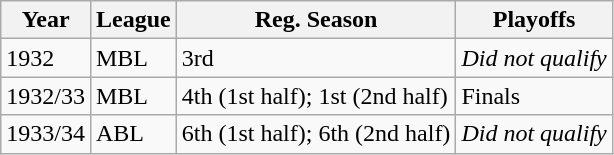<table class="wikitable">
<tr>
<th>Year</th>
<th>League</th>
<th>Reg. Season</th>
<th>Playoffs</th>
</tr>
<tr>
<td>1932</td>
<td>MBL</td>
<td>3rd</td>
<td><em>Did not qualify</em></td>
</tr>
<tr>
<td>1932/33</td>
<td>MBL</td>
<td>4th (1st half); 1st (2nd half)</td>
<td>Finals</td>
</tr>
<tr>
<td>1933/34</td>
<td>ABL</td>
<td>6th (1st half); 6th (2nd half)</td>
<td><em>Did not qualify</em></td>
</tr>
</table>
